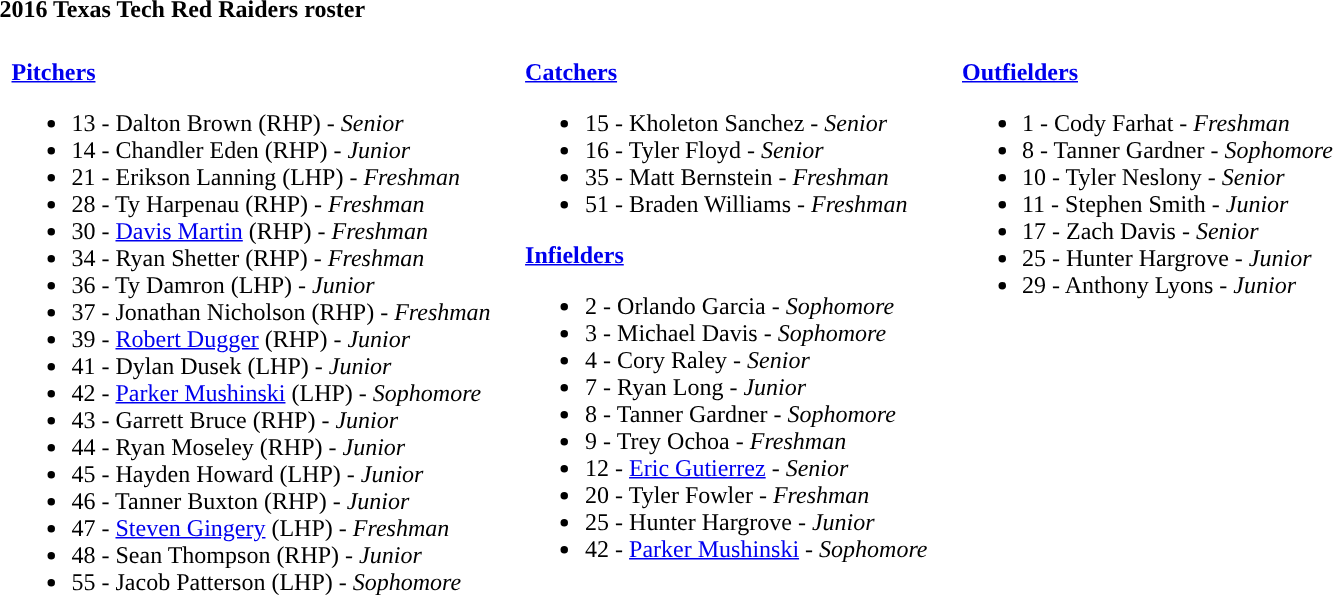<table class="toccolours" style="text-align: left;">
<tr>
<th colspan="9">2016 Texas Tech Red Raiders roster</th>
</tr>
<tr>
</tr>
<tr>
<td width="03"> </td>
<td valign="top"><br><strong><a href='#'>Pitchers</a></strong><ul><li>13 - Dalton Brown (RHP) - <em>Senior</em></li><li>14 - Chandler Eden (RHP) - <em>Junior</em></li><li>21 - Erikson Lanning (LHP) - <em>Freshman</em></li><li>28 - Ty Harpenau (RHP) - <em>Freshman</em></li><li>30 - <a href='#'>Davis Martin</a> (RHP) - <em>Freshman</em></li><li>34 - Ryan Shetter (RHP) - <em>Freshman</em></li><li>36 - Ty Damron (LHP) - <em>Junior</em></li><li>37 - Jonathan Nicholson (RHP) - <em>Freshman</em></li><li>39 - <a href='#'>Robert Dugger</a> (RHP) - <em>Junior</em></li><li>41 - Dylan Dusek (LHP) - <em>Junior</em></li><li>42 - <a href='#'>Parker Mushinski</a> (LHP) - <em>Sophomore</em></li><li>43 - Garrett Bruce (RHP) - <em> Junior</em></li><li>44 - Ryan Moseley (RHP) - <em>Junior</em></li><li>45 - Hayden Howard (LHP) - <em>Junior</em></li><li>46 - Tanner Buxton (RHP) - <em>Junior</em></li><li>47 - <a href='#'>Steven Gingery</a> (LHP) - <em>Freshman</em></li><li>48 - Sean Thompson (RHP) - <em>Junior</em></li><li>55 - Jacob Patterson (LHP) - <em>Sophomore</em></li></ul></td>
<td width="15"> </td>
<td valign="top"><br><strong><a href='#'>Catchers</a></strong><ul><li>15 - Kholeton Sanchez - <em>Senior</em></li><li>16 - Tyler Floyd - <em>Senior</em></li><li>35 - Matt Bernstein - <em>Freshman</em></li><li>51 - Braden Williams - <em>Freshman</em></li></ul><strong><a href='#'>Infielders</a></strong><ul><li>2 - Orlando Garcia - <em>Sophomore</em></li><li>3 - Michael Davis - <em>Sophomore</em></li><li>4 - Cory Raley - <em>Senior</em></li><li>7 - Ryan Long - <em>Junior</em></li><li>8 - Tanner Gardner - <em>Sophomore</em></li><li>9 - Trey Ochoa - <em>Freshman</em></li><li>12 - <a href='#'>Eric Gutierrez</a> - <em>Senior</em></li><li>20 - Tyler Fowler - <em>Freshman</em></li><li>25 - Hunter Hargrove - <em>Junior</em></li><li>42 - <a href='#'>Parker Mushinski</a> - <em>Sophomore</em></li></ul></td>
<td width="15"> </td>
<td valign="top"><br><strong><a href='#'>Outfielders</a></strong><ul><li>1 - Cody Farhat - <em>Freshman</em></li><li>8 - Tanner Gardner - <em>Sophomore</em></li><li>10 - Tyler Neslony - <em>Senior</em></li><li>11 - Stephen Smith - <em>Junior</em></li><li>17 - Zach Davis - <em>Senior</em></li><li>25 - Hunter Hargrove - <em>Junior</em></li><li>29 - Anthony Lyons - <em>Junior</em></li></ul></td>
<td width="25"> </td>
</tr>
</table>
